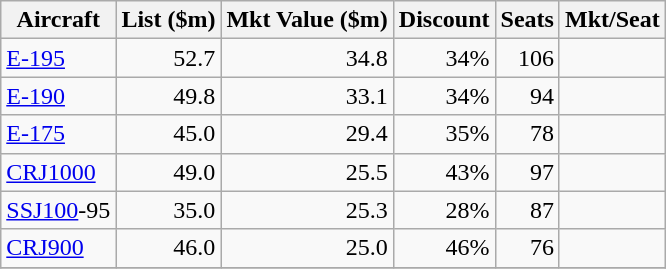<table class="wikitable sortable" style="text-align:right;">
<tr>
<th>Aircraft</th>
<th>List ($m)</th>
<th>Mkt Value ($m)</th>
<th>Discount</th>
<th>Seats</th>
<th>Mkt/Seat</th>
</tr>
<tr>
<td style="text-align:left;"><a href='#'>E-195</a></td>
<td>52.7</td>
<td>34.8</td>
<td>34%</td>
<td>106</td>
<td></td>
</tr>
<tr>
<td style="text-align:left;"><a href='#'>E-190</a></td>
<td>49.8</td>
<td>33.1</td>
<td>34%</td>
<td>94</td>
<td></td>
</tr>
<tr>
<td style="text-align:left;"><a href='#'>E-175</a></td>
<td>45.0</td>
<td>29.4</td>
<td>35%</td>
<td>78</td>
<td></td>
</tr>
<tr>
<td style="text-align:left;"><a href='#'>CRJ1000</a></td>
<td>49.0</td>
<td>25.5</td>
<td>43%</td>
<td>97</td>
<td></td>
</tr>
<tr>
<td style="text-align:left;"><a href='#'>SSJ100</a>-95</td>
<td>35.0</td>
<td>25.3</td>
<td>28%</td>
<td>87</td>
<td></td>
</tr>
<tr>
<td style="text-align:left;"><a href='#'>CRJ900</a></td>
<td>46.0</td>
<td>25.0</td>
<td>46%</td>
<td>76</td>
<td></td>
</tr>
<tr>
</tr>
</table>
